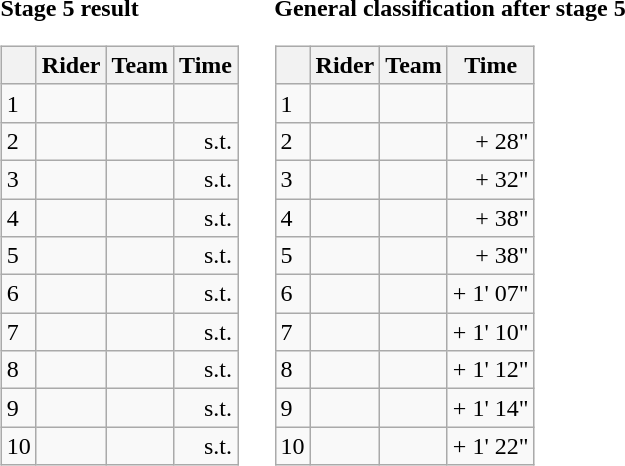<table>
<tr>
<td><strong>Stage 5 result</strong><br><table class="wikitable">
<tr>
<th></th>
<th>Rider</th>
<th>Team</th>
<th>Time</th>
</tr>
<tr>
<td>1</td>
<td></td>
<td></td>
<td align=right></td>
</tr>
<tr>
<td>2</td>
<td></td>
<td></td>
<td align=right>s.t.</td>
</tr>
<tr>
<td>3</td>
<td></td>
<td></td>
<td align=right>s.t.</td>
</tr>
<tr>
<td>4</td>
<td></td>
<td></td>
<td align=right>s.t.</td>
</tr>
<tr>
<td>5</td>
<td></td>
<td></td>
<td align=right>s.t.</td>
</tr>
<tr>
<td>6</td>
<td></td>
<td></td>
<td align=right>s.t.</td>
</tr>
<tr>
<td>7</td>
<td></td>
<td></td>
<td align=right>s.t.</td>
</tr>
<tr>
<td>8</td>
<td></td>
<td></td>
<td align=right>s.t.</td>
</tr>
<tr>
<td>9</td>
<td></td>
<td></td>
<td align=right>s.t.</td>
</tr>
<tr>
<td>10</td>
<td></td>
<td></td>
<td align=right>s.t.</td>
</tr>
</table>
</td>
<td></td>
<td><strong>General classification after stage 5</strong><br><table class="wikitable">
<tr>
<th></th>
<th>Rider</th>
<th>Team</th>
<th>Time</th>
</tr>
<tr>
<td>1</td>
<td> </td>
<td></td>
<td align=right></td>
</tr>
<tr>
<td>2</td>
<td></td>
<td></td>
<td align=right>+ 28"</td>
</tr>
<tr>
<td>3</td>
<td></td>
<td></td>
<td align=right>+ 32"</td>
</tr>
<tr>
<td>4</td>
<td></td>
<td></td>
<td align=right>+ 38"</td>
</tr>
<tr>
<td>5</td>
<td></td>
<td></td>
<td align=right>+ 38"</td>
</tr>
<tr>
<td>6</td>
<td></td>
<td></td>
<td align=right>+ 1' 07"</td>
</tr>
<tr>
<td>7</td>
<td></td>
<td></td>
<td align=right>+ 1' 10"</td>
</tr>
<tr>
<td>8</td>
<td></td>
<td></td>
<td align=right>+ 1' 12"</td>
</tr>
<tr>
<td>9</td>
<td></td>
<td></td>
<td align=right>+ 1' 14"</td>
</tr>
<tr>
<td>10</td>
<td></td>
<td></td>
<td align=right>+ 1' 22"</td>
</tr>
</table>
</td>
</tr>
</table>
